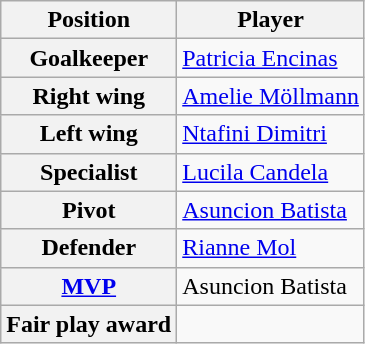<table class="wikitable plainrowheaders">
<tr>
<th scope="col">Position</th>
<th scope="col">Player</th>
</tr>
<tr>
<th scope="row">Goalkeeper</th>
<td> <a href='#'>Patricia Encinas</a></td>
</tr>
<tr>
<th scope="row">Right wing</th>
<td> <a href='#'>Amelie Möllmann</a></td>
</tr>
<tr>
<th scope="row">Left wing</th>
<td> <a href='#'>Ntafini Dimitri</a></td>
</tr>
<tr>
<th scope="row">Specialist</th>
<td> <a href='#'>Lucila Candela</a></td>
</tr>
<tr>
<th scope="row">Pivot</th>
<td> <a href='#'>Asuncion Batista</a></td>
</tr>
<tr>
<th scope="row">Defender</th>
<td> <a href='#'>Rianne Mol</a></td>
</tr>
<tr>
<th scope="row"><a href='#'>MVP</a></th>
<td> Asuncion Batista</td>
</tr>
<tr>
<th scope="row">Fair play award</th>
<td></td>
</tr>
</table>
